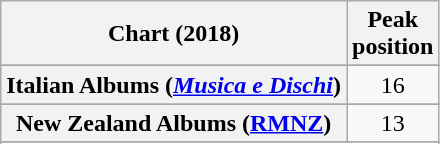<table class="wikitable sortable plainrowheaders" style="text-align:center">
<tr>
<th scope="col">Chart (2018)</th>
<th scope="col">Peak<br>position</th>
</tr>
<tr>
</tr>
<tr>
</tr>
<tr>
<th scope="row">Italian Albums (<em><a href='#'>Musica e Dischi</a></em>)</th>
<td>16</td>
</tr>
<tr>
</tr>
<tr>
<th scope="row">New Zealand Albums (<a href='#'>RMNZ</a>)</th>
<td>13</td>
</tr>
<tr>
</tr>
<tr>
</tr>
<tr>
</tr>
<tr>
</tr>
</table>
